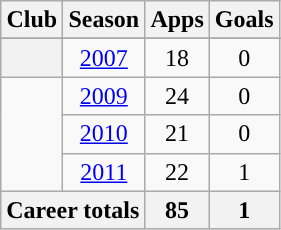<table class="wikitable" style="text-align: center;">
<tr>
<th>Club</th>
<th>Season</th>
<th>Apps</th>
<th>Goals</th>
</tr>
<tr>
</tr>
<tr>
<th !><a href='#'></a></th>
<td><a href='#'>2007</a></td>
<td>18</td>
<td>0</td>
</tr>
<tr>
<td rowspan="3" !!><a href='#'></a></td>
<td><a href='#'>2009</a></td>
<td>24</td>
<td>0</td>
</tr>
<tr>
<td><a href='#'>2010</a></td>
<td>21</td>
<td>0</td>
</tr>
<tr>
<td><a href='#'>2011</a></td>
<td>22</td>
<td>1</td>
</tr>
<tr>
<th colspan="2">Career totals</th>
<th>85</th>
<th>1</th>
</tr>
</table>
